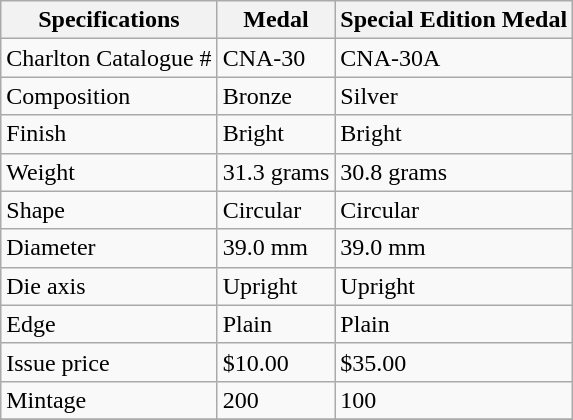<table class="wikitable">
<tr>
<th>Specifications</th>
<th>Medal</th>
<th>Special Edition Medal</th>
</tr>
<tr>
<td>Charlton Catalogue #</td>
<td>CNA-30</td>
<td>CNA-30A</td>
</tr>
<tr>
<td>Composition</td>
<td>Bronze</td>
<td>Silver</td>
</tr>
<tr>
<td>Finish</td>
<td>Bright</td>
<td>Bright</td>
</tr>
<tr>
<td>Weight</td>
<td>31.3 grams</td>
<td>30.8 grams</td>
</tr>
<tr>
<td>Shape</td>
<td>Circular</td>
<td>Circular</td>
</tr>
<tr>
<td>Diameter</td>
<td>39.0 mm</td>
<td>39.0 mm</td>
</tr>
<tr>
<td>Die axis</td>
<td>Upright</td>
<td>Upright</td>
</tr>
<tr>
<td>Edge</td>
<td>Plain</td>
<td>Plain</td>
</tr>
<tr>
<td>Issue price</td>
<td>$10.00</td>
<td>$35.00</td>
</tr>
<tr>
<td>Mintage</td>
<td>200</td>
<td>100</td>
</tr>
<tr>
</tr>
</table>
